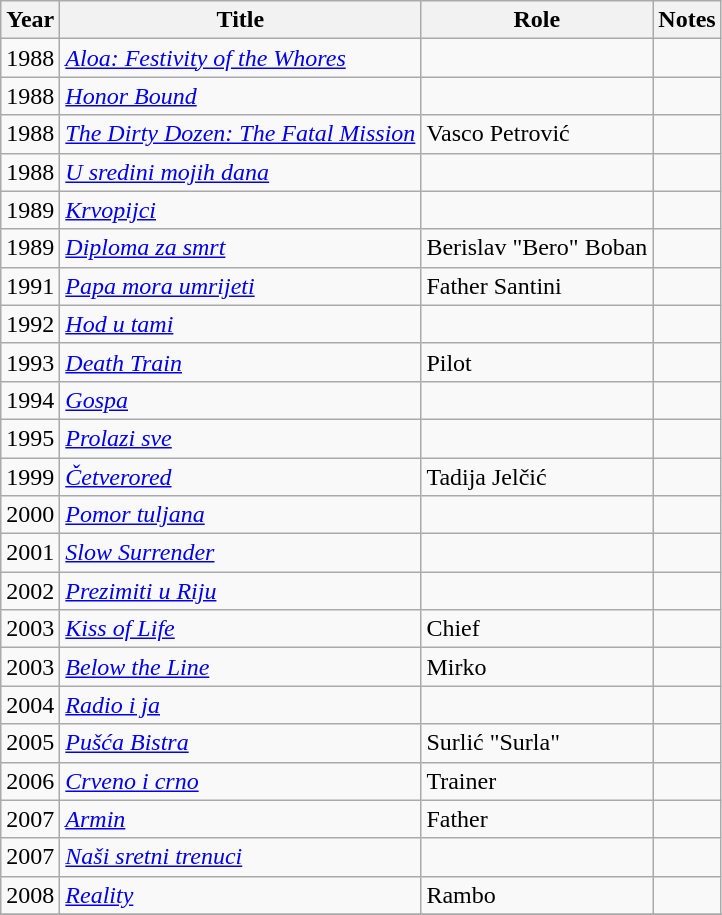<table class="wikitable sortable">
<tr>
<th>Year</th>
<th>Title</th>
<th>Role</th>
<th>Notes</th>
</tr>
<tr>
<td>1988</td>
<td><em><a href='#'>Aloa: Festivity of the Whores</a></em></td>
<td></td>
<td></td>
</tr>
<tr>
<td>1988</td>
<td><em><a href='#'>Honor Bound</a></em></td>
<td></td>
<td></td>
</tr>
<tr>
<td>1988</td>
<td><em><a href='#'>The Dirty Dozen: The Fatal Mission</a></em></td>
<td>Vasco Petrović</td>
<td></td>
</tr>
<tr>
<td>1988</td>
<td><em><a href='#'>U sredini mojih dana</a></em></td>
<td></td>
<td></td>
</tr>
<tr>
<td>1989</td>
<td><em><a href='#'>Krvopijci</a></em></td>
<td></td>
<td></td>
</tr>
<tr>
<td>1989</td>
<td><em><a href='#'>Diploma za smrt</a></em></td>
<td>Berislav "Bero" Boban</td>
<td></td>
</tr>
<tr>
<td>1991</td>
<td><em><a href='#'>Papa mora umrijeti</a></em></td>
<td>Father Santini</td>
<td></td>
</tr>
<tr>
<td>1992</td>
<td><em><a href='#'>Hod u tami</a></em></td>
<td></td>
<td></td>
</tr>
<tr>
<td>1993</td>
<td><em><a href='#'>Death Train</a></em></td>
<td>Pilot</td>
<td></td>
</tr>
<tr>
<td>1994</td>
<td><em><a href='#'>Gospa</a></em></td>
<td></td>
<td></td>
</tr>
<tr>
<td>1995</td>
<td><em><a href='#'>Prolazi sve</a></em></td>
<td></td>
<td></td>
</tr>
<tr>
<td>1999</td>
<td><em><a href='#'>Četverored</a></em></td>
<td>Tadija Jelčić</td>
<td></td>
</tr>
<tr>
<td>2000</td>
<td><em><a href='#'>Pomor tuljana</a></em></td>
<td></td>
<td></td>
</tr>
<tr>
<td>2001</td>
<td><em><a href='#'>Slow Surrender</a></em></td>
<td></td>
<td></td>
</tr>
<tr>
<td>2002</td>
<td><em><a href='#'>Prezimiti u Riju</a></em></td>
<td></td>
<td></td>
</tr>
<tr>
<td>2003</td>
<td><em><a href='#'>Kiss of Life</a></em></td>
<td>Chief</td>
<td></td>
</tr>
<tr>
<td>2003</td>
<td><em><a href='#'>Below the Line</a></em></td>
<td>Mirko</td>
<td></td>
</tr>
<tr>
<td>2004</td>
<td><em><a href='#'>Radio i ja</a></em></td>
<td></td>
<td></td>
</tr>
<tr>
<td>2005</td>
<td><em><a href='#'>Pušća Bistra</a></em></td>
<td>Surlić "Surla"</td>
<td></td>
</tr>
<tr>
<td>2006</td>
<td><em><a href='#'>Crveno i crno</a></em></td>
<td>Trainer</td>
<td></td>
</tr>
<tr>
<td>2007</td>
<td><em><a href='#'>Armin</a></em></td>
<td>Father</td>
<td></td>
</tr>
<tr>
<td>2007</td>
<td><em><a href='#'>Naši sretni trenuci</a></em></td>
<td></td>
<td></td>
</tr>
<tr>
<td>2008</td>
<td><em><a href='#'>Reality</a></em></td>
<td>Rambo</td>
<td></td>
</tr>
<tr>
</tr>
</table>
